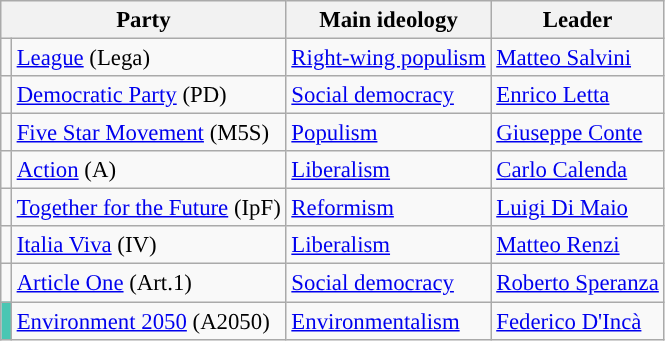<table class="wikitable" style="font-size:95%">
<tr>
<th colspan=2>Party</th>
<th>Main ideology</th>
<th>Leader</th>
</tr>
<tr>
<td style="color:inherit;background:"></td>
<td><a href='#'>League</a> (Lega)</td>
<td><a href='#'>Right-wing populism</a></td>
<td><a href='#'>Matteo Salvini</a></td>
</tr>
<tr>
<td style="color:inherit;background:"></td>
<td><a href='#'>Democratic Party</a> (PD)</td>
<td><a href='#'>Social democracy</a></td>
<td><a href='#'>Enrico Letta</a></td>
</tr>
<tr>
<td style="color:inherit;background:"></td>
<td><a href='#'>Five Star Movement</a> (M5S)</td>
<td><a href='#'>Populism</a></td>
<td><a href='#'>Giuseppe Conte</a></td>
</tr>
<tr>
<td style="color:inherit;background:"></td>
<td><a href='#'>Action</a> (A)</td>
<td><a href='#'>Liberalism</a></td>
<td><a href='#'>Carlo Calenda</a></td>
</tr>
<tr>
<td style="color:inherit;background:"></td>
<td><a href='#'>Together for the Future</a> (IpF)</td>
<td><a href='#'>Reformism</a></td>
<td><a href='#'>Luigi Di Maio</a></td>
</tr>
<tr>
<td style="color:inherit;background:"></td>
<td><a href='#'>Italia Viva</a> (IV)</td>
<td><a href='#'>Liberalism</a></td>
<td><a href='#'>Matteo Renzi</a></td>
</tr>
<tr>
<td style="color:inherit;background:"></td>
<td><a href='#'>Article One</a> (Art.1)</td>
<td><a href='#'>Social democracy</a></td>
<td><a href='#'>Roberto Speranza</a></td>
</tr>
<tr>
<td style="color:inherit;background:#49C6B3"></td>
<td><a href='#'>Environment 2050</a> (A2050)</td>
<td><a href='#'>Environmentalism</a></td>
<td><a href='#'>Federico D'Incà</a></td>
</tr>
</table>
